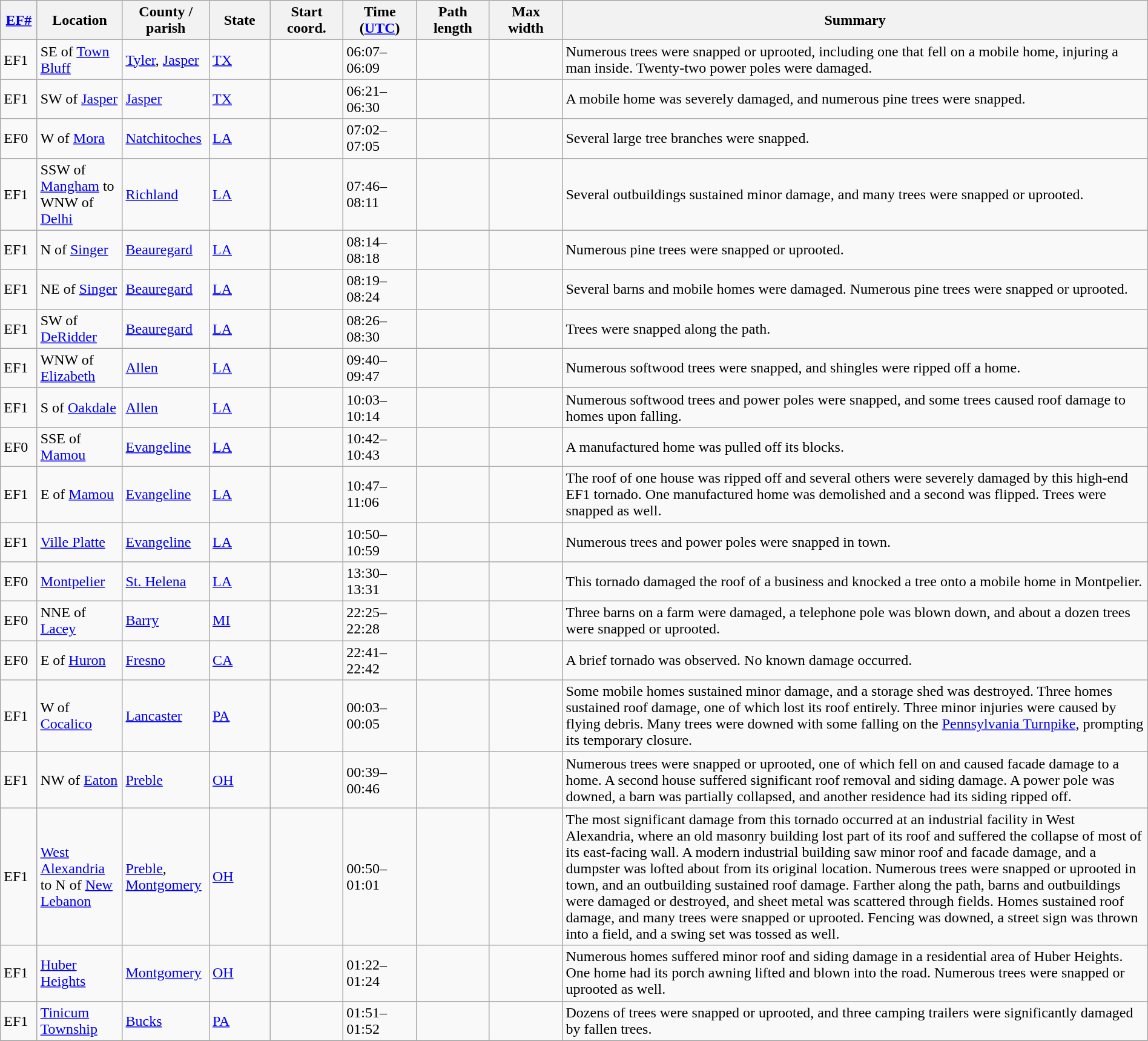<table class="wikitable sortable" style="width:100%;">
<tr>
<th scope="col" style="width:3%; text-align:center;"><a href='#'>EF#</a></th>
<th scope="col" style="width:7%; text-align:center;" class="unsortable">Location</th>
<th scope="col" style="width:6%; text-align:center;" class="unsortable">County / parish</th>
<th scope="col" style="width:5%; text-align:center;">State</th>
<th scope="col" style="width:6%; text-align:center;">Start coord.</th>
<th scope="col" style="width:6%; text-align:center;">Time (<a href='#'>UTC</a>)</th>
<th scope="col" style="width:6%; text-align:center;">Path length</th>
<th scope="col" style="width:6%; text-align:center;">Max width</th>
<th scope="col" class="unsortable" style="width:48%; text-align:center;">Summary</th>
</tr>
<tr>
<td bgcolor=>EF1</td>
<td>SE of <a href='#'>Town Bluff</a></td>
<td><a href='#'>Tyler</a>, <a href='#'>Jasper</a></td>
<td><a href='#'>TX</a></td>
<td></td>
<td>06:07–06:09</td>
<td></td>
<td></td>
<td>Numerous trees were snapped or uprooted, including one that fell on a mobile home, injuring a man inside. Twenty-two power poles were damaged.</td>
</tr>
<tr>
<td bgcolor=>EF1</td>
<td>SW of <a href='#'>Jasper</a></td>
<td><a href='#'>Jasper</a></td>
<td><a href='#'>TX</a></td>
<td></td>
<td>06:21–06:30</td>
<td></td>
<td></td>
<td>A mobile home was severely damaged, and numerous pine trees were snapped.</td>
</tr>
<tr>
<td bgcolor=>EF0</td>
<td>W of <a href='#'>Mora</a></td>
<td><a href='#'>Natchitoches</a></td>
<td><a href='#'>LA</a></td>
<td></td>
<td>07:02–07:05</td>
<td></td>
<td></td>
<td>Several large tree branches were snapped.</td>
</tr>
<tr>
<td bgcolor=>EF1</td>
<td>SSW of <a href='#'>Mangham</a> to WNW of <a href='#'>Delhi</a></td>
<td><a href='#'>Richland</a></td>
<td><a href='#'>LA</a></td>
<td></td>
<td>07:46–08:11</td>
<td></td>
<td></td>
<td>Several outbuildings sustained minor damage, and many trees were snapped or uprooted.</td>
</tr>
<tr>
<td bgcolor=>EF1</td>
<td>N of <a href='#'>Singer</a></td>
<td><a href='#'>Beauregard</a></td>
<td><a href='#'>LA</a></td>
<td></td>
<td>08:14–08:18</td>
<td></td>
<td></td>
<td>Numerous pine trees were snapped or uprooted.</td>
</tr>
<tr>
<td bgcolor=>EF1</td>
<td>NE of <a href='#'>Singer</a></td>
<td><a href='#'>Beauregard</a></td>
<td><a href='#'>LA</a></td>
<td></td>
<td>08:19–08:24</td>
<td></td>
<td></td>
<td>Several barns and mobile homes were damaged. Numerous pine trees were snapped or uprooted.</td>
</tr>
<tr>
<td bgcolor=>EF1</td>
<td>SW of <a href='#'>DeRidder</a></td>
<td><a href='#'>Beauregard</a></td>
<td><a href='#'>LA</a></td>
<td></td>
<td>08:26–08:30</td>
<td></td>
<td></td>
<td>Trees were snapped along the path.</td>
</tr>
<tr>
<td bgcolor=>EF1</td>
<td>WNW of <a href='#'>Elizabeth</a></td>
<td><a href='#'>Allen</a></td>
<td><a href='#'>LA</a></td>
<td></td>
<td>09:40–09:47</td>
<td></td>
<td></td>
<td>Numerous softwood trees were snapped, and shingles were ripped off a home.</td>
</tr>
<tr>
<td bgcolor=>EF1</td>
<td>S of <a href='#'>Oakdale</a></td>
<td><a href='#'>Allen</a></td>
<td><a href='#'>LA</a></td>
<td></td>
<td>10:03–10:14</td>
<td></td>
<td></td>
<td>Numerous softwood trees and power poles were snapped, and some trees caused roof damage to homes upon falling.</td>
</tr>
<tr>
<td bgcolor=>EF0</td>
<td>SSE of <a href='#'>Mamou</a></td>
<td><a href='#'>Evangeline</a></td>
<td><a href='#'>LA</a></td>
<td></td>
<td>10:42–10:43</td>
<td></td>
<td></td>
<td>A manufactured home was pulled off its blocks.</td>
</tr>
<tr>
<td bgcolor=>EF1</td>
<td>E of <a href='#'>Mamou</a></td>
<td><a href='#'>Evangeline</a></td>
<td><a href='#'>LA</a></td>
<td></td>
<td>10:47–11:06</td>
<td></td>
<td></td>
<td>The roof of one house was ripped off and several others were severely damaged by this high-end EF1 tornado. One manufactured home was demolished and a second was flipped. Trees were snapped as well.</td>
</tr>
<tr>
<td bgcolor=>EF1</td>
<td><a href='#'>Ville Platte</a></td>
<td><a href='#'>Evangeline</a></td>
<td><a href='#'>LA</a></td>
<td></td>
<td>10:50–10:59</td>
<td></td>
<td></td>
<td>Numerous trees and power poles were snapped in town.</td>
</tr>
<tr>
<td bgcolor=>EF0</td>
<td><a href='#'>Montpelier</a></td>
<td><a href='#'>St. Helena</a></td>
<td><a href='#'>LA</a></td>
<td></td>
<td>13:30–13:31</td>
<td></td>
<td></td>
<td>This tornado damaged the roof of a business and knocked a tree onto a mobile home in Montpelier.</td>
</tr>
<tr>
<td bgcolor=>EF0</td>
<td>NNE of <a href='#'>Lacey</a></td>
<td><a href='#'>Barry</a></td>
<td><a href='#'>MI</a></td>
<td></td>
<td>22:25–22:28</td>
<td></td>
<td></td>
<td>Three barns on a farm were damaged, a telephone pole was blown down, and about a dozen trees were snapped or uprooted.</td>
</tr>
<tr>
<td bgcolor=>EF0</td>
<td>E of <a href='#'>Huron</a></td>
<td><a href='#'>Fresno</a></td>
<td><a href='#'>CA</a></td>
<td></td>
<td>22:41–22:42</td>
<td></td>
<td></td>
<td>A brief tornado was observed. No known damage occurred.</td>
</tr>
<tr>
<td bgcolor=>EF1</td>
<td>W of <a href='#'>Cocalico</a></td>
<td><a href='#'>Lancaster</a></td>
<td><a href='#'>PA</a></td>
<td></td>
<td>00:03–00:05</td>
<td></td>
<td></td>
<td>Some mobile homes sustained minor damage, and a storage shed was destroyed. Three homes sustained roof damage, one of which lost its roof entirely. Three minor injuries were caused by flying debris. Many trees were downed with some falling on the <a href='#'>Pennsylvania Turnpike</a>, prompting its temporary closure.</td>
</tr>
<tr>
<td bgcolor=>EF1</td>
<td>NW of <a href='#'>Eaton</a></td>
<td><a href='#'>Preble</a></td>
<td><a href='#'>OH</a></td>
<td></td>
<td>00:39–00:46</td>
<td></td>
<td></td>
<td>Numerous trees were snapped or uprooted, one of which fell on and caused facade damage to a home. A second house suffered significant roof removal and siding damage. A power pole was downed, a barn was partially collapsed, and another residence had its siding ripped off.</td>
</tr>
<tr>
<td bgcolor=>EF1</td>
<td><a href='#'>West Alexandria</a> to N of <a href='#'>New Lebanon</a></td>
<td><a href='#'>Preble</a>, <a href='#'>Montgomery</a></td>
<td><a href='#'>OH</a></td>
<td></td>
<td>00:50–01:01</td>
<td></td>
<td></td>
<td>The most significant damage from this tornado occurred at an industrial facility in West Alexandria, where an old masonry building lost part of its roof and suffered the collapse of most of its east-facing wall. A modern industrial building saw minor roof and facade damage, and a dumpster was lofted about  from its original location. Numerous trees were snapped or uprooted in town, and an outbuilding sustained roof damage. Farther along the path, barns and outbuildings were damaged or destroyed, and sheet metal was scattered through fields. Homes sustained roof damage, and many trees were snapped or uprooted. Fencing was downed, a street sign was thrown into a field, and a swing set was tossed as well.</td>
</tr>
<tr>
<td bgcolor=>EF1</td>
<td><a href='#'>Huber Heights</a></td>
<td><a href='#'>Montgomery</a></td>
<td><a href='#'>OH</a></td>
<td></td>
<td>01:22–01:24</td>
<td></td>
<td></td>
<td>Numerous homes suffered minor roof and siding damage in a residential area of Huber Heights. One home had its porch awning lifted and blown into the road. Numerous trees were snapped or uprooted as well.</td>
</tr>
<tr>
<td bgcolor=>EF1</td>
<td><a href='#'>Tinicum Township</a></td>
<td><a href='#'>Bucks</a></td>
<td><a href='#'>PA</a></td>
<td></td>
<td>01:51–01:52</td>
<td></td>
<td></td>
<td>Dozens of trees were snapped or uprooted, and three camping trailers were significantly damaged by fallen trees.</td>
</tr>
<tr>
</tr>
</table>
